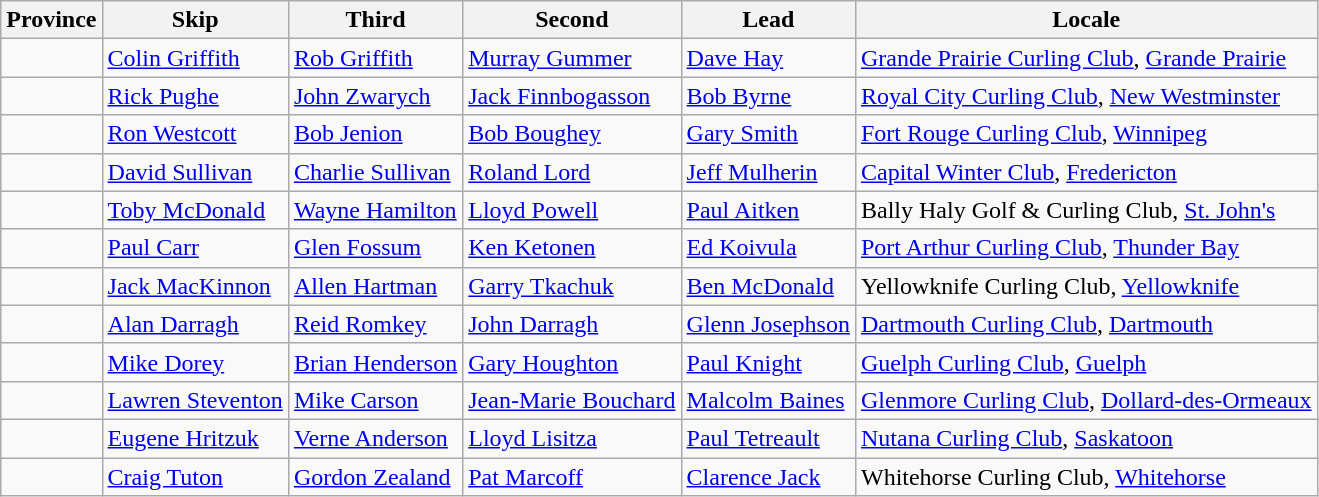<table class=wikitable>
<tr>
<th>Province</th>
<th>Skip</th>
<th>Third</th>
<th>Second</th>
<th>Lead</th>
<th>Locale</th>
</tr>
<tr>
<td></td>
<td><a href='#'>Colin Griffith</a></td>
<td><a href='#'>Rob Griffith</a></td>
<td><a href='#'>Murray Gummer</a></td>
<td><a href='#'>Dave Hay</a></td>
<td><a href='#'>Grande Prairie Curling Club</a>, <a href='#'>Grande Prairie</a></td>
</tr>
<tr>
<td></td>
<td><a href='#'>Rick Pughe</a></td>
<td><a href='#'>John Zwarych</a></td>
<td><a href='#'>Jack Finnbogasson</a></td>
<td><a href='#'>Bob Byrne</a></td>
<td><a href='#'>Royal City Curling Club</a>, <a href='#'>New Westminster</a></td>
</tr>
<tr>
<td></td>
<td><a href='#'>Ron Westcott</a></td>
<td><a href='#'>Bob Jenion</a></td>
<td><a href='#'>Bob Boughey</a></td>
<td><a href='#'>Gary Smith</a></td>
<td><a href='#'>Fort Rouge Curling Club</a>, <a href='#'>Winnipeg</a></td>
</tr>
<tr>
<td></td>
<td><a href='#'>David Sullivan</a></td>
<td><a href='#'>Charlie Sullivan</a></td>
<td><a href='#'>Roland Lord</a></td>
<td><a href='#'>Jeff Mulherin</a></td>
<td><a href='#'>Capital Winter Club</a>, <a href='#'>Fredericton</a></td>
</tr>
<tr>
<td></td>
<td><a href='#'>Toby McDonald</a></td>
<td><a href='#'>Wayne Hamilton</a></td>
<td><a href='#'>Lloyd Powell</a></td>
<td><a href='#'>Paul Aitken</a></td>
<td>Bally Haly Golf & Curling Club, <a href='#'>St. John's</a></td>
</tr>
<tr>
<td></td>
<td><a href='#'>Paul Carr</a></td>
<td><a href='#'>Glen Fossum</a></td>
<td><a href='#'>Ken Ketonen</a></td>
<td><a href='#'>Ed Koivula</a></td>
<td><a href='#'>Port Arthur Curling Club</a>, <a href='#'>Thunder Bay</a></td>
</tr>
<tr>
<td></td>
<td><a href='#'>Jack MacKinnon</a></td>
<td><a href='#'>Allen Hartman</a></td>
<td><a href='#'>Garry Tkachuk</a></td>
<td><a href='#'>Ben McDonald</a></td>
<td>Yellowknife Curling Club, <a href='#'>Yellowknife</a></td>
</tr>
<tr>
<td></td>
<td><a href='#'>Alan Darragh</a></td>
<td><a href='#'>Reid Romkey</a></td>
<td><a href='#'>John Darragh</a></td>
<td><a href='#'>Glenn Josephson</a></td>
<td><a href='#'>Dartmouth Curling Club</a>, <a href='#'>Dartmouth</a></td>
</tr>
<tr>
<td></td>
<td><a href='#'>Mike Dorey</a></td>
<td><a href='#'>Brian Henderson</a></td>
<td><a href='#'>Gary Houghton</a></td>
<td><a href='#'>Paul Knight</a></td>
<td><a href='#'>Guelph Curling Club</a>, <a href='#'>Guelph</a></td>
</tr>
<tr>
<td></td>
<td><a href='#'>Lawren Steventon</a></td>
<td><a href='#'>Mike Carson</a></td>
<td><a href='#'>Jean-Marie Bouchard</a></td>
<td><a href='#'>Malcolm Baines</a></td>
<td><a href='#'>Glenmore Curling Club</a>, <a href='#'>Dollard-des-Ormeaux</a></td>
</tr>
<tr>
<td></td>
<td><a href='#'>Eugene Hritzuk</a></td>
<td><a href='#'>Verne Anderson</a></td>
<td><a href='#'>Lloyd Lisitza</a></td>
<td><a href='#'>Paul Tetreault</a></td>
<td><a href='#'>Nutana Curling Club</a>, <a href='#'>Saskatoon</a></td>
</tr>
<tr>
<td></td>
<td><a href='#'>Craig Tuton</a></td>
<td><a href='#'>Gordon Zealand</a></td>
<td><a href='#'>Pat Marcoff</a></td>
<td><a href='#'>Clarence Jack</a></td>
<td>Whitehorse Curling Club, <a href='#'>Whitehorse</a></td>
</tr>
</table>
